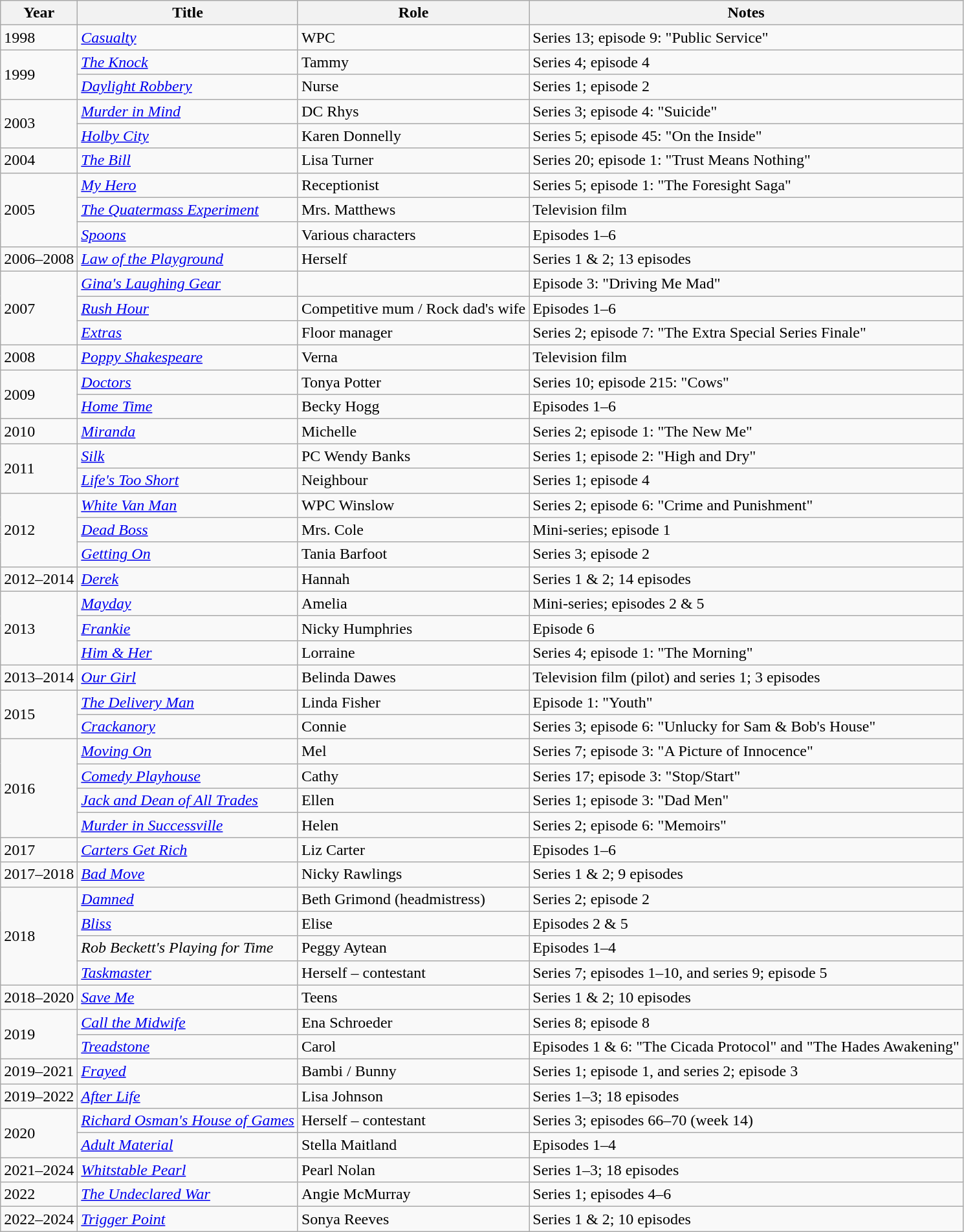<table class="wikitable sortable">
<tr>
<th>Year</th>
<th>Title</th>
<th>Role</th>
<th class="unsortable">Notes</th>
</tr>
<tr>
<td>1998</td>
<td><em><a href='#'>Casualty</a></em></td>
<td>WPC</td>
<td>Series 13; episode 9: "Public Service"</td>
</tr>
<tr>
<td rowspan=2>1999</td>
<td><em><a href='#'>The Knock</a></em></td>
<td>Tammy</td>
<td>Series 4; episode 4</td>
</tr>
<tr>
<td><em><a href='#'>Daylight Robbery</a></em></td>
<td>Nurse</td>
<td>Series 1; episode 2</td>
</tr>
<tr>
<td rowspan=2>2003</td>
<td><em><a href='#'>Murder in Mind</a></em></td>
<td>DC Rhys</td>
<td>Series 3; episode 4: "Suicide"</td>
</tr>
<tr>
<td><em><a href='#'>Holby City</a></em></td>
<td>Karen Donnelly</td>
<td>Series 5; episode 45: "On the Inside"</td>
</tr>
<tr>
<td>2004</td>
<td><em><a href='#'>The Bill</a></em></td>
<td>Lisa Turner</td>
<td>Series 20; episode 1: "Trust Means Nothing"</td>
</tr>
<tr>
<td rowspan=3>2005</td>
<td><em><a href='#'>My Hero</a></em></td>
<td>Receptionist</td>
<td>Series 5; episode 1: "The Foresight Saga"</td>
</tr>
<tr>
<td><em><a href='#'>The Quatermass Experiment</a></em></td>
<td>Mrs. Matthews</td>
<td>Television film</td>
</tr>
<tr>
<td><em><a href='#'>Spoons</a></em></td>
<td>Various characters</td>
<td>Episodes 1–6</td>
</tr>
<tr>
<td>2006–2008</td>
<td><em><a href='#'>Law of the Playground</a></em></td>
<td>Herself</td>
<td>Series 1 & 2; 13 episodes</td>
</tr>
<tr>
<td rowspan=3>2007</td>
<td><em><a href='#'>Gina's Laughing Gear</a></em></td>
<td></td>
<td>Episode 3: "Driving Me Mad"</td>
</tr>
<tr>
<td><em><a href='#'>Rush Hour</a></em></td>
<td>Competitive mum / Rock dad's wife</td>
<td>Episodes 1–6</td>
</tr>
<tr>
<td><em><a href='#'>Extras</a></em></td>
<td>Floor manager</td>
<td>Series 2; episode 7: "The Extra Special Series Finale"</td>
</tr>
<tr>
<td>2008</td>
<td><em><a href='#'>Poppy Shakespeare</a></em></td>
<td>Verna</td>
<td>Television film</td>
</tr>
<tr>
<td rowspan=2>2009</td>
<td><em><a href='#'>Doctors</a></em></td>
<td>Tonya Potter</td>
<td>Series 10; episode 215: "Cows"</td>
</tr>
<tr>
<td><em><a href='#'>Home Time</a></em></td>
<td>Becky Hogg</td>
<td>Episodes 1–6</td>
</tr>
<tr>
<td>2010</td>
<td><em><a href='#'>Miranda</a></em></td>
<td>Michelle</td>
<td>Series 2; episode 1: "The New Me"</td>
</tr>
<tr>
<td rowspan=2>2011</td>
<td><em><a href='#'>Silk</a></em></td>
<td>PC Wendy Banks</td>
<td>Series 1; episode 2: "High and Dry"</td>
</tr>
<tr>
<td><em><a href='#'>Life's Too Short</a></em></td>
<td>Neighbour</td>
<td>Series 1; episode 4</td>
</tr>
<tr>
<td rowspan=3>2012</td>
<td><em><a href='#'>White Van Man</a></em></td>
<td>WPC Winslow</td>
<td>Series 2; episode 6: "Crime and Punishment"</td>
</tr>
<tr>
<td><em><a href='#'>Dead Boss</a></em></td>
<td>Mrs. Cole</td>
<td>Mini-series; episode 1</td>
</tr>
<tr>
<td><em><a href='#'>Getting On</a></em></td>
<td>Tania Barfoot</td>
<td>Series 3; episode 2</td>
</tr>
<tr>
<td>2012–2014</td>
<td><em><a href='#'>Derek</a></em></td>
<td>Hannah</td>
<td>Series 1 & 2; 14 episodes</td>
</tr>
<tr>
<td rowspan=3>2013</td>
<td><em><a href='#'>Mayday</a></em></td>
<td>Amelia</td>
<td>Mini-series; episodes 2 & 5</td>
</tr>
<tr>
<td><em><a href='#'>Frankie</a></em></td>
<td>Nicky Humphries</td>
<td>Episode 6</td>
</tr>
<tr>
<td><em><a href='#'>Him & Her</a></em></td>
<td>Lorraine</td>
<td>Series 4; episode 1: "The Morning"</td>
</tr>
<tr>
<td>2013–2014</td>
<td><em><a href='#'>Our Girl</a></em></td>
<td>Belinda Dawes</td>
<td>Television film (pilot) and series 1; 3 episodes</td>
</tr>
<tr>
<td rowspan=2>2015</td>
<td><em><a href='#'>The Delivery Man</a></em></td>
<td>Linda Fisher</td>
<td>Episode 1: "Youth"</td>
</tr>
<tr>
<td><em><a href='#'>Crackanory</a></em></td>
<td>Connie</td>
<td>Series 3; episode 6: "Unlucky for Sam & Bob's House"</td>
</tr>
<tr>
<td rowspan=4>2016</td>
<td><em><a href='#'>Moving On</a></em></td>
<td>Mel</td>
<td>Series 7; episode 3: "A Picture of Innocence"</td>
</tr>
<tr>
<td><em><a href='#'>Comedy Playhouse</a></em></td>
<td>Cathy</td>
<td>Series 17; episode 3: "Stop/Start"</td>
</tr>
<tr>
<td><em><a href='#'>Jack and Dean of All Trades</a></em></td>
<td>Ellen</td>
<td>Series 1; episode 3: "Dad Men"</td>
</tr>
<tr>
<td><em><a href='#'>Murder in Successville</a></em></td>
<td>Helen</td>
<td>Series 2; episode 6: "Memoirs"</td>
</tr>
<tr>
<td>2017</td>
<td><em><a href='#'>Carters Get Rich</a></em></td>
<td>Liz Carter</td>
<td>Episodes 1–6</td>
</tr>
<tr>
<td>2017–2018</td>
<td><em><a href='#'>Bad Move</a></em></td>
<td>Nicky Rawlings</td>
<td>Series 1 & 2; 9 episodes</td>
</tr>
<tr>
<td rowspan=4>2018</td>
<td><em><a href='#'>Damned</a></em></td>
<td>Beth Grimond (headmistress)</td>
<td>Series 2; episode 2</td>
</tr>
<tr>
<td><em><a href='#'>Bliss</a></em></td>
<td>Elise</td>
<td>Episodes 2 & 5</td>
</tr>
<tr>
<td><em>Rob Beckett's Playing for Time</em></td>
<td>Peggy Aytean</td>
<td>Episodes 1–4</td>
</tr>
<tr>
<td><em><a href='#'>Taskmaster</a></em></td>
<td>Herself – contestant</td>
<td>Series 7; episodes 1–10, and series 9; episode 5 </td>
</tr>
<tr>
<td>2018–2020</td>
<td><em><a href='#'>Save Me</a></em></td>
<td>Teens</td>
<td>Series 1 & 2; 10 episodes</td>
</tr>
<tr>
<td rowspan=2>2019</td>
<td><em><a href='#'>Call the Midwife</a></em></td>
<td>Ena Schroeder</td>
<td>Series 8; episode 8</td>
</tr>
<tr>
<td><em><a href='#'>Treadstone</a></em></td>
<td>Carol</td>
<td>Episodes 1 & 6: "The Cicada Protocol" and "The Hades Awakening"</td>
</tr>
<tr>
<td>2019–2021</td>
<td><em><a href='#'>Frayed</a></em></td>
<td>Bambi / Bunny</td>
<td>Series 1; episode 1, and series 2; episode 3</td>
</tr>
<tr>
<td>2019–2022</td>
<td><em><a href='#'>After Life</a></em></td>
<td>Lisa Johnson</td>
<td>Series 1–3; 18 episodes</td>
</tr>
<tr>
<td rowspan=2>2020</td>
<td><em><a href='#'>Richard Osman's House of Games</a></em></td>
<td>Herself – contestant</td>
<td>Series 3; episodes 66–70 (week 14)</td>
</tr>
<tr>
<td><em><a href='#'>Adult Material</a></em></td>
<td>Stella Maitland</td>
<td>Episodes 1–4</td>
</tr>
<tr>
<td>2021–2024</td>
<td><em><a href='#'>Whitstable Pearl</a></em> </td>
<td>Pearl Nolan</td>
<td>Series 1–3; 18 episodes</td>
</tr>
<tr>
<td>2022</td>
<td><em><a href='#'>The Undeclared War</a></em></td>
<td>Angie McMurray</td>
<td>Series 1; episodes 4–6</td>
</tr>
<tr>
<td>2022–2024</td>
<td><em><a href='#'>Trigger Point</a></em></td>
<td>Sonya Reeves</td>
<td>Series 1 & 2; 10 episodes</td>
</tr>
</table>
